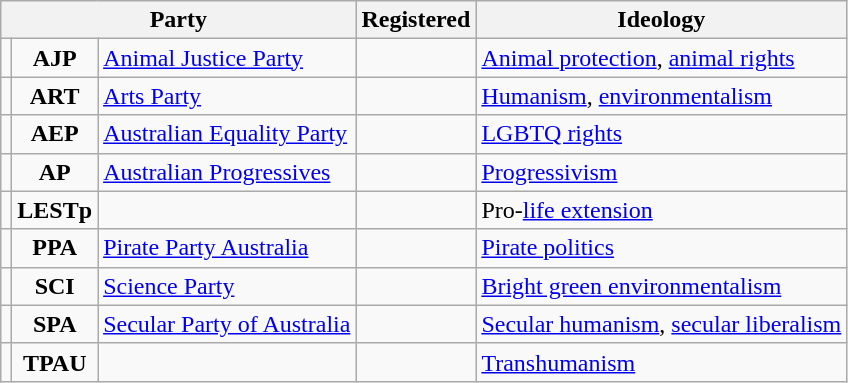<table class="wikitable" style="text-align:center">
<tr>
<th colspan=3>Party</th>
<th>Registered</th>
<th>Ideology</th>
</tr>
<tr>
<td></td>
<td><strong>AJP</strong></td>
<td align=left><a href='#'>Animal Justice Party</a></td>
<td></td>
<td align=left><a href='#'>Animal protection</a>, <a href='#'>animal rights</a></td>
</tr>
<tr>
<td></td>
<td><strong>ART</strong></td>
<td align=left><a href='#'>Arts Party</a></td>
<td></td>
<td align=left><a href='#'>Humanism</a>, <a href='#'>environmentalism</a></td>
</tr>
<tr>
<td></td>
<td><strong>AEP</strong></td>
<td align=left><a href='#'>Australian Equality Party</a></td>
<td></td>
<td align=left><a href='#'>LGBTQ rights</a></td>
</tr>
<tr>
<td></td>
<td><strong>AP</strong></td>
<td align=left><a href='#'>Australian Progressives</a></td>
<td></td>
<td align=left><a href='#'>Progressivism</a></td>
</tr>
<tr>
<td></td>
<td><strong>LESTp</strong></td>
<td align=left></td>
<td></td>
<td align=left>Pro-<a href='#'>life extension</a></td>
</tr>
<tr>
<td></td>
<td><strong>PPA</strong></td>
<td align=left><a href='#'>Pirate Party Australia</a></td>
<td></td>
<td align=left><a href='#'>Pirate politics</a></td>
</tr>
<tr>
<td></td>
<td><strong>SCI</strong></td>
<td align=left><a href='#'>Science Party</a></td>
<td></td>
<td align=left><a href='#'>Bright green environmentalism</a></td>
</tr>
<tr>
<td></td>
<td><strong>SPA</strong></td>
<td align=left><a href='#'>Secular Party of Australia</a></td>
<td></td>
<td align=left><a href='#'>Secular humanism</a>, <a href='#'>secular liberalism</a></td>
</tr>
<tr>
<td></td>
<td><strong>TPAU</strong></td>
<td align=left></td>
<td></td>
<td align=left><a href='#'>Transhumanism</a></td>
</tr>
</table>
